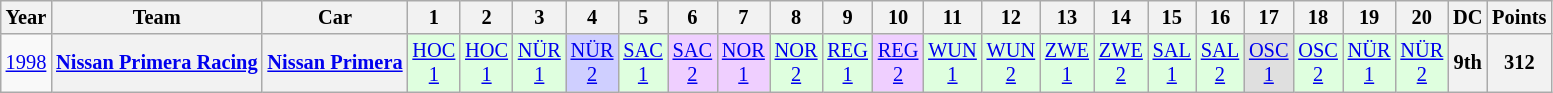<table class="wikitable" border="1" style="text-align:center; font-size:85%;">
<tr>
<th>Year</th>
<th>Team</th>
<th>Car</th>
<th>1</th>
<th>2</th>
<th>3</th>
<th>4</th>
<th>5</th>
<th>6</th>
<th>7</th>
<th>8</th>
<th>9</th>
<th>10</th>
<th>11</th>
<th>12</th>
<th>13</th>
<th>14</th>
<th>15</th>
<th>16</th>
<th>17</th>
<th>18</th>
<th>19</th>
<th>20</th>
<th>DC</th>
<th>Points</th>
</tr>
<tr>
<td><a href='#'>1998</a></td>
<th><a href='#'>Nissan Primera Racing</a></th>
<th><a href='#'>Nissan Primera</a></th>
<td style="background:#DFFFDF;"><a href='#'>HOC<br>1</a><br></td>
<td style="background:#DFFFDF;"><a href='#'>HOC<br>1</a><br></td>
<td style="background:#DFFFDF;"><a href='#'>NÜR<br>1</a><br></td>
<td style="background:#CFCFFF;"><a href='#'>NÜR<br>2</a><br></td>
<td style="background:#DFFFDF;"><a href='#'>SAC<br>1</a><br></td>
<td style="background:#EFCFFF;"><a href='#'>SAC<br>2</a><br></td>
<td style="background:#EFCFFF;"><a href='#'>NOR<br>1</a><br></td>
<td style="background:#DFFFDF;"><a href='#'>NOR<br>2</a><br></td>
<td style="background:#DFFFDF;"><a href='#'>REG<br>1</a><br></td>
<td style="background:#EFCFFF;"><a href='#'>REG<br>2</a><br></td>
<td style="background:#DFFFDF;"><a href='#'>WUN<br>1</a><br></td>
<td style="background:#DFFFDF;"><a href='#'>WUN<br>2</a><br></td>
<td style="background:#DFFFDF;"><a href='#'>ZWE<br>1</a><br></td>
<td style="background:#DFFFDF;"><a href='#'>ZWE<br>2</a><br></td>
<td style="background:#DFFFDF;"><a href='#'>SAL<br>1</a><br></td>
<td style="background:#DFFFDF;"><a href='#'>SAL<br>2</a><br></td>
<td style="background:#DFDFDF;"><a href='#'>OSC<br>1</a><br></td>
<td style="background:#DFFFDF;"><a href='#'>OSC<br>2</a><br></td>
<td style="background:#DFFFDF;"><a href='#'>NÜR<br>1</a><br></td>
<td style="background:#DFFFDF;"><a href='#'>NÜR<br>2</a><br></td>
<th>9th</th>
<th>312</th>
</tr>
</table>
